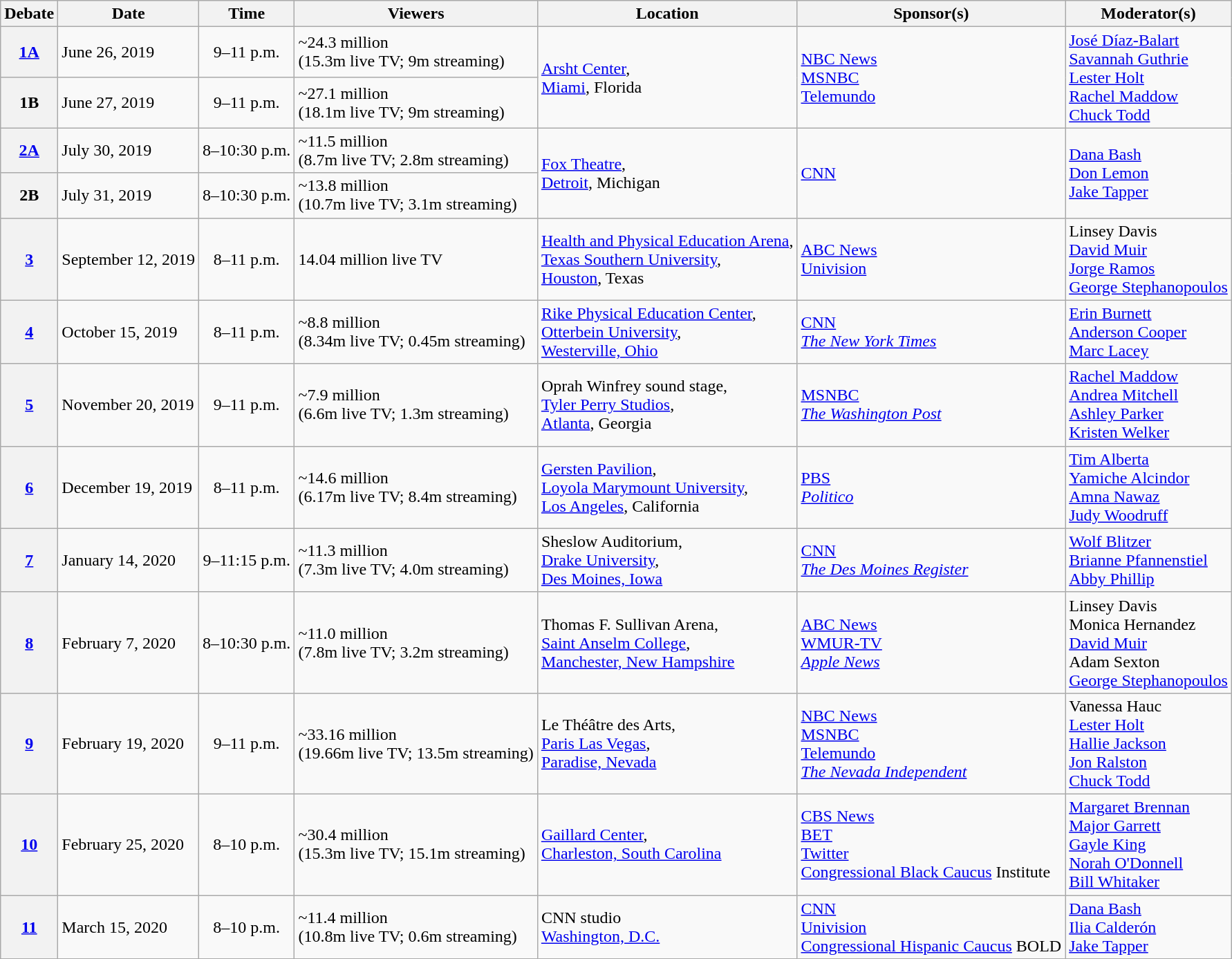<table class="wikitable">
<tr>
<th>Debate</th>
<th>Date</th>
<th>Time<br></th>
<th>Viewers</th>
<th>Location</th>
<th>Sponsor(s)</th>
<th>Moderator(s)</th>
</tr>
<tr>
<th><a href='#'>1A</a></th>
<td>June 26, 2019</td>
<td style="text-align:center;">9–11 p.m.</td>
<td>~24.3 million <br> (15.3m live TV; 9m streaming)</td>
<td rowspan="2"><a href='#'>Arsht Center</a>,<br><a href='#'>Miami</a>, Florida</td>
<td rowspan="2"><a href='#'>NBC News</a><br><a href='#'>MSNBC</a><br><a href='#'>Telemundo</a></td>
<td rowspan="2"><a href='#'>José Díaz-Balart</a><br><a href='#'>Savannah Guthrie</a><br><a href='#'>Lester Holt</a><br><a href='#'>Rachel Maddow</a><br><a href='#'>Chuck Todd</a></td>
</tr>
<tr>
<th>1B</th>
<td>June 27, 2019</td>
<td style="text-align:center;">9–11 p.m.</td>
<td>~27.1 million <br> (18.1m live TV; 9m streaming)</td>
</tr>
<tr>
<th><a href='#'>2A</a></th>
<td>July 30, 2019</td>
<td style="text-align:center;">8–10:30 p.m.</td>
<td rowspan="1">~11.5 million <br> (8.7m live TV; 2.8m streaming)</td>
<td rowspan="2"><a href='#'>Fox Theatre</a>,<br><a href='#'>Detroit</a>, Michigan</td>
<td rowspan="2"><a href='#'>CNN</a></td>
<td rowspan="2"><a href='#'>Dana Bash</a><br><a href='#'>Don Lemon</a><br><a href='#'>Jake Tapper</a></td>
</tr>
<tr>
<th>2B</th>
<td>July 31, 2019</td>
<td style="text-align:center;">8–10:30 p.m.</td>
<td>~13.8 million <br> (10.7m live TV; 3.1m streaming)</td>
</tr>
<tr>
<th><a href='#'>3</a></th>
<td>September 12, 2019</td>
<td style="text-align:center;">8–11 p.m.</td>
<td>14.04 million live TV</td>
<td rowspan="1"><a href='#'>Health and Physical Education Arena</a>,<br><a href='#'>Texas Southern University</a>,<br><a href='#'>Houston</a>, Texas</td>
<td rowspan="1"><a href='#'>ABC News</a><br><a href='#'>Univision</a></td>
<td rowspan="1">Linsey Davis<br><a href='#'>David Muir</a><br><a href='#'>Jorge Ramos</a><br><a href='#'>George Stephanopoulos</a></td>
</tr>
<tr>
<th><a href='#'>4</a></th>
<td>October 15, 2019</td>
<td style="text-align:center;">8–11 p.m.</td>
<td>~8.8 million <br> (8.34m live TV; 0.45m streaming)</td>
<td rowspan="1"><a href='#'>Rike Physical Education Center</a>,<br><a href='#'>Otterbein University</a>,<br><a href='#'>Westerville, Ohio</a></td>
<td rowspan="1"><a href='#'>CNN</a><br><em><a href='#'>The New York Times</a></em></td>
<td rowspan="1"><a href='#'>Erin Burnett</a><br><a href='#'>Anderson Cooper</a><br><a href='#'>Marc Lacey</a></td>
</tr>
<tr>
<th><a href='#'>5</a></th>
<td>November 20, 2019</td>
<td style="text-align:center;">9–11 p.m.</td>
<td>~7.9 million <br> (6.6m live TV; 1.3m streaming)</td>
<td>Oprah Winfrey sound stage,<br><a href='#'>Tyler Perry Studios</a>,<br><a href='#'>Atlanta</a>, Georgia</td>
<td><a href='#'>MSNBC</a><br><em><a href='#'>The Washington Post</a></em></td>
<td><a href='#'>Rachel Maddow</a><br><a href='#'>Andrea Mitchell</a><br><a href='#'>Ashley Parker</a><br><a href='#'>Kristen Welker</a></td>
</tr>
<tr>
<th><a href='#'>6</a></th>
<td>December 19, 2019</td>
<td style="text-align:center;">8–11 p.m.</td>
<td>~14.6 million <br> (6.17m live TV; 8.4m streaming)</td>
<td><a href='#'>Gersten Pavilion</a>,<br><a href='#'>Loyola Marymount University</a>,<br><a href='#'>Los Angeles</a>, California</td>
<td><a href='#'>PBS</a><br><em><a href='#'>Politico</a></em></td>
<td><a href='#'>Tim Alberta</a><br><a href='#'>Yamiche Alcindor</a><br><a href='#'>Amna Nawaz</a><br><a href='#'>Judy Woodruff</a></td>
</tr>
<tr>
<th><a href='#'>7</a></th>
<td>January 14, 2020</td>
<td style="text-align:center;">9–11:15 p.m.</td>
<td>~11.3 million <br> (7.3m live TV; 4.0m streaming)</td>
<td>Sheslow Auditorium, <br><a href='#'>Drake University</a>, <br><a href='#'>Des Moines, Iowa</a></td>
<td><a href='#'>CNN</a><br><em><a href='#'>The Des Moines Register</a></em></td>
<td><a href='#'>Wolf Blitzer</a><br><a href='#'>Brianne Pfannenstiel</a><br><a href='#'>Abby Phillip</a></td>
</tr>
<tr>
<th><a href='#'>8</a></th>
<td>February 7, 2020</td>
<td style="text-align:center;">8–10:30 p.m.</td>
<td>~11.0 million<br>(7.8m live TV; 3.2m streaming)</td>
<td>Thomas F. Sullivan Arena, <br><a href='#'>Saint Anselm College</a>,<br><a href='#'>Manchester, New Hampshire</a></td>
<td><a href='#'>ABC News</a><br><a href='#'>WMUR-TV</a><br><em><a href='#'>Apple News</a></em></td>
<td>Linsey Davis<br>Monica Hernandez<br><a href='#'>David Muir</a><br>Adam Sexton<br><a href='#'>George Stephanopoulos</a></td>
</tr>
<tr>
<th><a href='#'>9</a></th>
<td>February 19, 2020</td>
<td style="text-align:center;">9–11 p.m.</td>
<td>~33.16 million<br>(19.66m live TV; 13.5m streaming)</td>
<td>Le Théâtre des Arts, <br><a href='#'>Paris Las Vegas</a>,<br><a href='#'>Paradise, Nevada</a></td>
<td><a href='#'>NBC News</a><br><a href='#'>MSNBC</a><br><a href='#'>Telemundo</a><br><em><a href='#'>The Nevada Independent</a></em></td>
<td>Vanessa Hauc<br><a href='#'>Lester Holt</a><br><a href='#'>Hallie Jackson</a><br><a href='#'>Jon Ralston</a><br><a href='#'>Chuck Todd</a></td>
</tr>
<tr>
<th><a href='#'>10</a></th>
<td>February 25, 2020</td>
<td style="text-align:center;">8–10 p.m.</td>
<td>~30.4 million<br>(15.3m live TV; 15.1m streaming)</td>
<td><a href='#'>Gaillard Center</a>,<br><a href='#'>Charleston, South Carolina</a></td>
<td><a href='#'>CBS News</a><br><a href='#'>BET</a><br><a href='#'>Twitter</a><br><a href='#'>Congressional Black Caucus</a> Institute</td>
<td><a href='#'>Margaret Brennan</a><br><a href='#'>Major Garrett</a><br><a href='#'>Gayle King</a><br><a href='#'>Norah O'Donnell</a><br><a href='#'>Bill Whitaker</a></td>
</tr>
<tr>
<th><a href='#'>11</a></th>
<td>March 15, 2020</td>
<td style="text-align:center;">8–10 p.m.</td>
<td>~11.4 million<br>(10.8m live TV; 0.6m streaming)</td>
<td>CNN studio<br><a href='#'>Washington, D.C.</a></td>
<td><a href='#'>CNN</a><br><a href='#'>Univision</a><br><a href='#'>Congressional Hispanic Caucus</a> BOLD</td>
<td><a href='#'>Dana Bash</a><br><a href='#'>Ilia Calderón</a><br><a href='#'>Jake Tapper</a></td>
</tr>
</table>
